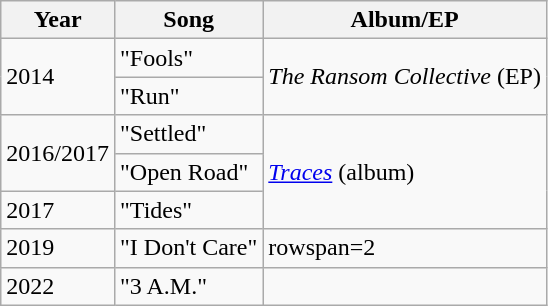<table class="wikitable">
<tr>
<th>Year</th>
<th>Song</th>
<th>Album/EP</th>
</tr>
<tr>
<td rowspan=2>2014</td>
<td>"Fools"</td>
<td rowspan=2><em>The Ransom Collective</em> (EP)</td>
</tr>
<tr>
<td>"Run"</td>
</tr>
<tr>
<td rowspan="2">2016/2017</td>
<td>"Settled"</td>
<td rowspan=3><em><a href='#'>Traces</a></em> (album)</td>
</tr>
<tr>
<td>"Open Road"</td>
</tr>
<tr>
<td>2017</td>
<td>"Tides"</td>
</tr>
<tr>
<td>2019</td>
<td>"I Don't Care"</td>
<td>rowspan=2 </td>
</tr>
<tr>
<td>2022</td>
<td>"3 A.M."</td>
</tr>
</table>
